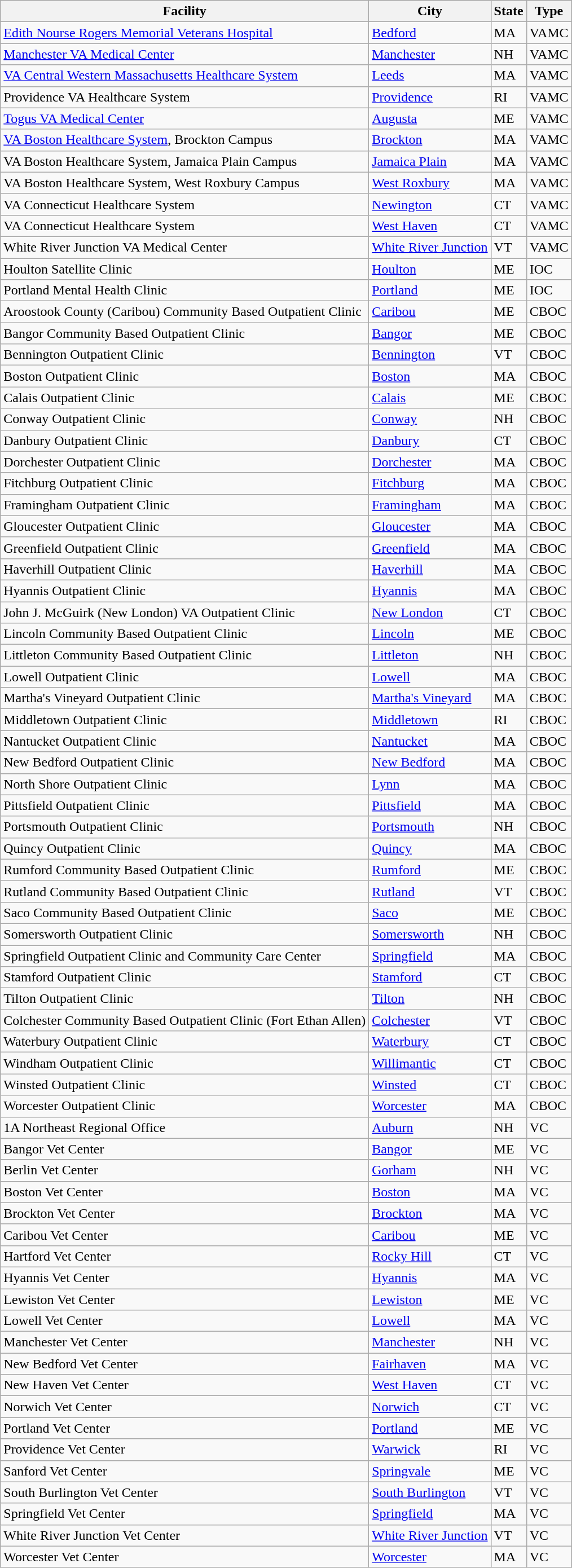<table id="VISN1" class="wikitable sortable">
<tr>
<th>Facility</th>
<th>City</th>
<th>State</th>
<th>Type</th>
</tr>
<tr>
<td><a href='#'>Edith Nourse Rogers Memorial Veterans Hospital</a></td>
<td><a href='#'>Bedford</a></td>
<td>MA</td>
<td>VAMC</td>
</tr>
<tr>
<td><a href='#'>Manchester VA Medical Center</a></td>
<td><a href='#'>Manchester</a></td>
<td>NH</td>
<td>VAMC</td>
</tr>
<tr>
<td><a href='#'>VA Central Western Massachusetts Healthcare System</a></td>
<td><a href='#'>Leeds</a></td>
<td>MA</td>
<td>VAMC</td>
</tr>
<tr>
<td>Providence VA Healthcare System</td>
<td><a href='#'>Providence</a></td>
<td>RI</td>
<td>VAMC</td>
</tr>
<tr>
<td><a href='#'>Togus VA Medical Center</a></td>
<td><a href='#'>Augusta</a></td>
<td>ME</td>
<td>VAMC</td>
</tr>
<tr>
<td><a href='#'>VA Boston Healthcare System</a>, Brockton Campus</td>
<td><a href='#'>Brockton</a></td>
<td>MA</td>
<td>VAMC</td>
</tr>
<tr>
<td>VA Boston Healthcare System, Jamaica Plain Campus</td>
<td><a href='#'>Jamaica Plain</a></td>
<td>MA</td>
<td>VAMC</td>
</tr>
<tr>
<td>VA Boston Healthcare System, West Roxbury Campus</td>
<td><a href='#'>West Roxbury</a></td>
<td>MA</td>
<td>VAMC</td>
</tr>
<tr>
<td>VA Connecticut Healthcare System</td>
<td><a href='#'>Newington</a></td>
<td>CT</td>
<td>VAMC</td>
</tr>
<tr>
<td>VA Connecticut Healthcare System</td>
<td><a href='#'>West Haven</a></td>
<td>CT</td>
<td>VAMC</td>
</tr>
<tr>
<td>White River Junction VA Medical Center</td>
<td><a href='#'>White River Junction</a></td>
<td>VT</td>
<td>VAMC</td>
</tr>
<tr>
<td>Houlton Satellite Clinic</td>
<td><a href='#'>Houlton</a></td>
<td>ME</td>
<td>IOC</td>
</tr>
<tr>
<td>Portland Mental Health Clinic</td>
<td><a href='#'>Portland</a></td>
<td>ME</td>
<td>IOC</td>
</tr>
<tr>
<td>Aroostook County (Caribou) Community Based Outpatient Clinic</td>
<td><a href='#'>Caribou</a></td>
<td>ME</td>
<td>CBOC</td>
</tr>
<tr>
<td>Bangor Community Based Outpatient Clinic</td>
<td><a href='#'>Bangor</a></td>
<td>ME</td>
<td>CBOC</td>
</tr>
<tr>
<td>Bennington Outpatient Clinic</td>
<td><a href='#'>Bennington</a></td>
<td>VT</td>
<td>CBOC</td>
</tr>
<tr>
<td>Boston Outpatient Clinic</td>
<td><a href='#'>Boston</a></td>
<td>MA</td>
<td>CBOC</td>
</tr>
<tr>
<td>Calais Outpatient Clinic</td>
<td><a href='#'>Calais</a></td>
<td>ME</td>
<td>CBOC</td>
</tr>
<tr>
<td>Conway Outpatient Clinic</td>
<td><a href='#'>Conway</a></td>
<td>NH</td>
<td>CBOC</td>
</tr>
<tr>
<td>Danbury Outpatient Clinic</td>
<td><a href='#'>Danbury</a></td>
<td>CT</td>
<td>CBOC</td>
</tr>
<tr>
<td>Dorchester Outpatient Clinic</td>
<td><a href='#'>Dorchester</a></td>
<td>MA</td>
<td>CBOC</td>
</tr>
<tr>
<td>Fitchburg Outpatient Clinic</td>
<td><a href='#'>Fitchburg</a></td>
<td>MA</td>
<td>CBOC</td>
</tr>
<tr>
<td>Framingham Outpatient Clinic</td>
<td><a href='#'>Framingham</a></td>
<td>MA</td>
<td>CBOC</td>
</tr>
<tr>
<td>Gloucester Outpatient Clinic</td>
<td><a href='#'>Gloucester</a></td>
<td>MA</td>
<td>CBOC</td>
</tr>
<tr>
<td>Greenfield Outpatient Clinic</td>
<td><a href='#'>Greenfield</a></td>
<td>MA</td>
<td>CBOC</td>
</tr>
<tr>
<td>Haverhill Outpatient Clinic</td>
<td><a href='#'>Haverhill</a></td>
<td>MA</td>
<td>CBOC</td>
</tr>
<tr>
<td>Hyannis Outpatient Clinic</td>
<td><a href='#'>Hyannis</a></td>
<td>MA</td>
<td>CBOC</td>
</tr>
<tr>
<td>John J. McGuirk (New London) VA Outpatient Clinic</td>
<td><a href='#'>New London</a></td>
<td>CT</td>
<td>CBOC</td>
</tr>
<tr>
<td>Lincoln Community Based Outpatient Clinic</td>
<td><a href='#'>Lincoln</a></td>
<td>ME</td>
<td>CBOC</td>
</tr>
<tr>
<td>Littleton Community Based Outpatient Clinic</td>
<td><a href='#'>Littleton</a></td>
<td>NH</td>
<td>CBOC</td>
</tr>
<tr>
<td>Lowell Outpatient Clinic</td>
<td><a href='#'>Lowell</a></td>
<td>MA</td>
<td>CBOC</td>
</tr>
<tr>
<td>Martha's Vineyard Outpatient Clinic</td>
<td><a href='#'>Martha's Vineyard</a></td>
<td>MA</td>
<td>CBOC</td>
</tr>
<tr>
<td>Middletown Outpatient Clinic</td>
<td><a href='#'>Middletown</a></td>
<td>RI</td>
<td>CBOC</td>
</tr>
<tr>
<td>Nantucket Outpatient Clinic</td>
<td><a href='#'>Nantucket</a></td>
<td>MA</td>
<td>CBOC</td>
</tr>
<tr>
<td>New Bedford Outpatient Clinic</td>
<td><a href='#'>New Bedford</a></td>
<td>MA</td>
<td>CBOC</td>
</tr>
<tr>
<td>North Shore Outpatient Clinic</td>
<td><a href='#'>Lynn</a></td>
<td>MA</td>
<td>CBOC</td>
</tr>
<tr>
<td>Pittsfield Outpatient Clinic</td>
<td><a href='#'>Pittsfield</a></td>
<td>MA</td>
<td>CBOC</td>
</tr>
<tr>
<td>Portsmouth Outpatient Clinic</td>
<td><a href='#'>Portsmouth</a></td>
<td>NH</td>
<td>CBOC</td>
</tr>
<tr>
<td>Quincy Outpatient Clinic</td>
<td><a href='#'>Quincy</a></td>
<td>MA</td>
<td>CBOC</td>
</tr>
<tr>
<td>Rumford Community Based Outpatient Clinic</td>
<td><a href='#'>Rumford</a></td>
<td>ME</td>
<td>CBOC</td>
</tr>
<tr>
<td>Rutland Community Based Outpatient Clinic</td>
<td><a href='#'>Rutland</a></td>
<td>VT</td>
<td>CBOC</td>
</tr>
<tr>
<td>Saco Community Based Outpatient Clinic</td>
<td><a href='#'>Saco</a></td>
<td>ME</td>
<td>CBOC</td>
</tr>
<tr>
<td>Somersworth Outpatient Clinic</td>
<td><a href='#'>Somersworth</a></td>
<td>NH</td>
<td>CBOC</td>
</tr>
<tr>
<td>Springfield Outpatient Clinic and Community Care Center</td>
<td><a href='#'>Springfield</a></td>
<td>MA</td>
<td>CBOC</td>
</tr>
<tr>
<td>Stamford Outpatient Clinic</td>
<td><a href='#'>Stamford</a></td>
<td>CT</td>
<td>CBOC</td>
</tr>
<tr>
<td>Tilton Outpatient Clinic</td>
<td><a href='#'>Tilton</a></td>
<td>NH</td>
<td>CBOC</td>
</tr>
<tr>
<td>Colchester Community Based Outpatient Clinic (Fort Ethan Allen)</td>
<td><a href='#'>Colchester</a></td>
<td>VT</td>
<td>CBOC</td>
</tr>
<tr>
<td>Waterbury Outpatient Clinic</td>
<td><a href='#'>Waterbury</a></td>
<td>CT</td>
<td>CBOC</td>
</tr>
<tr>
<td>Windham Outpatient Clinic</td>
<td><a href='#'>Willimantic</a></td>
<td>CT</td>
<td>CBOC</td>
</tr>
<tr>
<td>Winsted Outpatient Clinic</td>
<td><a href='#'>Winsted</a></td>
<td>CT</td>
<td>CBOC</td>
</tr>
<tr>
<td>Worcester Outpatient Clinic</td>
<td><a href='#'>Worcester</a></td>
<td>MA</td>
<td>CBOC</td>
</tr>
<tr>
<td>1A Northeast Regional Office</td>
<td><a href='#'>Auburn</a></td>
<td>NH</td>
<td>VC</td>
</tr>
<tr>
<td>Bangor Vet Center</td>
<td><a href='#'>Bangor</a></td>
<td>ME</td>
<td>VC</td>
</tr>
<tr>
<td>Berlin Vet Center</td>
<td><a href='#'>Gorham</a></td>
<td>NH</td>
<td>VC</td>
</tr>
<tr>
<td>Boston Vet Center</td>
<td><a href='#'>Boston</a></td>
<td>MA</td>
<td>VC</td>
</tr>
<tr>
<td>Brockton Vet Center</td>
<td><a href='#'>Brockton</a></td>
<td>MA</td>
<td>VC</td>
</tr>
<tr>
<td>Caribou Vet Center</td>
<td><a href='#'>Caribou</a></td>
<td>ME</td>
<td>VC</td>
</tr>
<tr>
<td>Hartford Vet Center</td>
<td><a href='#'>Rocky Hill</a></td>
<td>CT</td>
<td>VC</td>
</tr>
<tr>
<td>Hyannis Vet Center</td>
<td><a href='#'>Hyannis</a></td>
<td>MA</td>
<td>VC</td>
</tr>
<tr>
<td>Lewiston Vet Center</td>
<td><a href='#'>Lewiston</a></td>
<td>ME</td>
<td>VC</td>
</tr>
<tr>
<td>Lowell Vet Center</td>
<td><a href='#'>Lowell</a></td>
<td>MA</td>
<td>VC</td>
</tr>
<tr>
<td>Manchester Vet Center</td>
<td><a href='#'>Manchester</a></td>
<td>NH</td>
<td>VC</td>
</tr>
<tr>
<td>New Bedford Vet Center</td>
<td><a href='#'>Fairhaven</a></td>
<td>MA</td>
<td>VC</td>
</tr>
<tr>
<td>New Haven Vet Center</td>
<td><a href='#'>West Haven</a></td>
<td>CT</td>
<td>VC</td>
</tr>
<tr>
<td>Norwich Vet Center</td>
<td><a href='#'>Norwich</a></td>
<td>CT</td>
<td>VC</td>
</tr>
<tr>
<td>Portland Vet Center</td>
<td><a href='#'>Portland</a></td>
<td>ME</td>
<td>VC</td>
</tr>
<tr>
<td>Providence Vet Center</td>
<td><a href='#'>Warwick</a></td>
<td>RI</td>
<td>VC</td>
</tr>
<tr>
<td>Sanford Vet Center</td>
<td><a href='#'>Springvale</a></td>
<td>ME</td>
<td>VC</td>
</tr>
<tr>
<td>South Burlington Vet Center</td>
<td><a href='#'>South Burlington</a></td>
<td>VT</td>
<td>VC</td>
</tr>
<tr>
<td>Springfield Vet Center</td>
<td><a href='#'>Springfield</a></td>
<td>MA</td>
<td>VC</td>
</tr>
<tr>
<td>White River Junction Vet Center</td>
<td><a href='#'>White River Junction</a></td>
<td>VT</td>
<td>VC</td>
</tr>
<tr>
<td>Worcester Vet Center</td>
<td><a href='#'>Worcester</a></td>
<td>MA</td>
<td>VC</td>
</tr>
</table>
